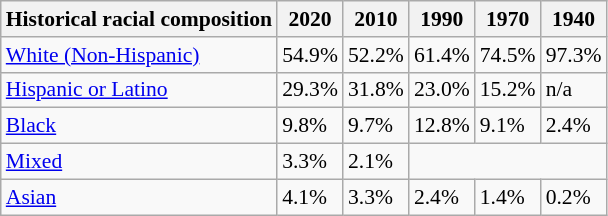<table class="wikitable sortable collapsible w-b collapsed" style="font-size: 90%;">
<tr>
<th>Historical racial composition</th>
<th>2020</th>
<th>2010</th>
<th>1990</th>
<th>1970</th>
<th>1940</th>
</tr>
<tr>
<td><a href='#'>White (Non-Hispanic)</a></td>
<td>54.9%</td>
<td>52.2%</td>
<td>61.4%</td>
<td>74.5%</td>
<td>97.3%</td>
</tr>
<tr>
<td><a href='#'>Hispanic or Latino</a></td>
<td>29.3%</td>
<td>31.8%</td>
<td>23.0%</td>
<td>15.2%</td>
<td>n/a</td>
</tr>
<tr>
<td><a href='#'>Black</a></td>
<td>9.8%</td>
<td>9.7%</td>
<td>12.8%</td>
<td>9.1%</td>
<td>2.4%</td>
</tr>
<tr>
<td><a href='#'>Mixed</a></td>
<td>3.3%</td>
<td>2.1%</td>
</tr>
<tr>
<td><a href='#'>Asian</a></td>
<td>4.1%</td>
<td>3.3%</td>
<td>2.4%</td>
<td>1.4%</td>
<td>0.2%</td>
</tr>
</table>
